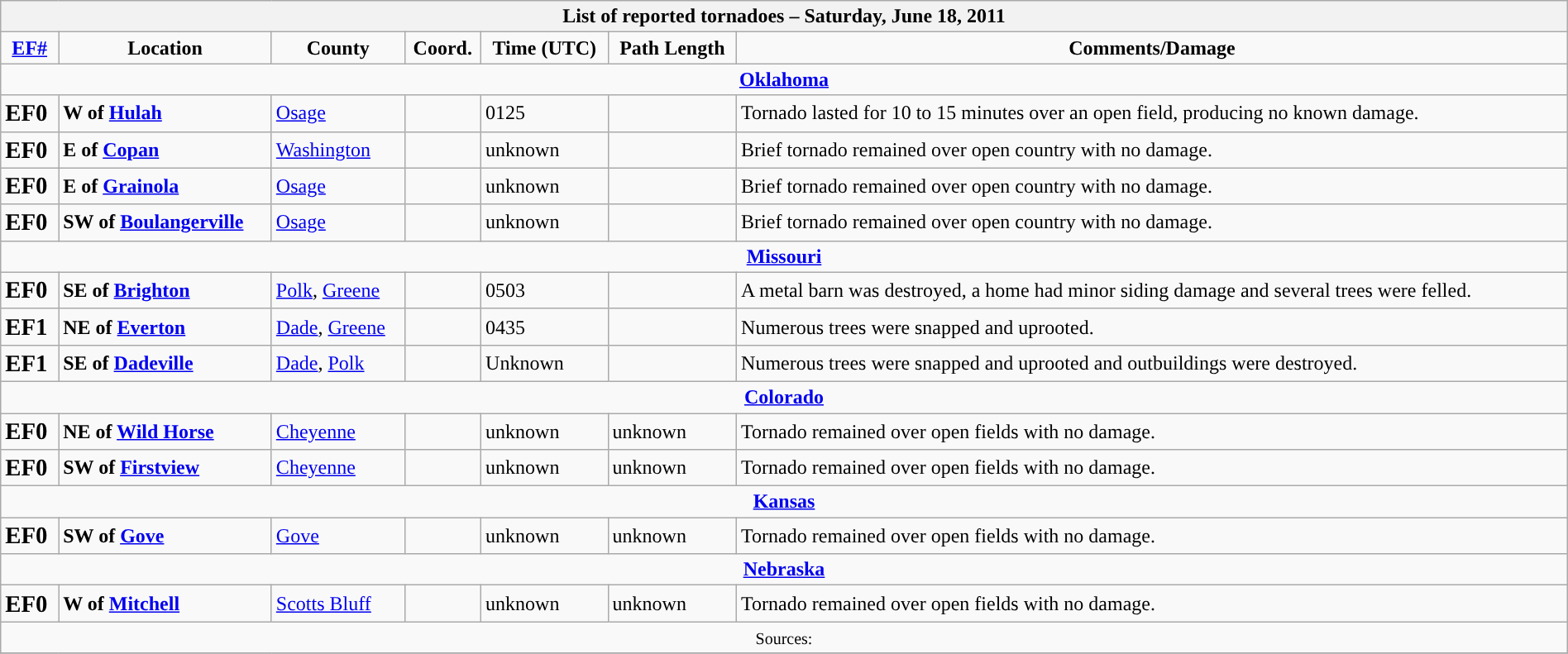<table class="wikitable collapsible" width="100%">
<tr>
<th colspan="7">List of reported tornadoes – Saturday, June 18, 2011</th>
</tr>
<tr style="text-align:center;">
<td><strong><a href='#'>EF#</a></strong></td>
<td><strong>Location</strong></td>
<td><strong>County</strong></td>
<td><strong>Coord.</strong></td>
<td><strong>Time (UTC)</strong></td>
<td><strong>Path Length</strong></td>
<td><strong>Comments/Damage</strong></td>
</tr>
<tr>
<td colspan="7" align=center><strong><a href='#'>Oklahoma</a></strong></td>
</tr>
<tr>
<td><big><strong>EF0</strong></big></td>
<td><strong>W of <a href='#'>Hulah</a></strong></td>
<td><a href='#'>Osage</a></td>
<td></td>
<td>0125</td>
<td></td>
<td>Tornado lasted for 10 to 15 minutes over an open field, producing no known damage.</td>
</tr>
<tr>
<td><big><strong>EF0</strong></big></td>
<td><strong>E of <a href='#'>Copan</a></strong></td>
<td><a href='#'>Washington</a></td>
<td></td>
<td>unknown</td>
<td></td>
<td>Brief tornado remained over open country with no damage.</td>
</tr>
<tr>
<td><big><strong>EF0</strong></big></td>
<td><strong>E of <a href='#'>Grainola</a></strong></td>
<td><a href='#'>Osage</a></td>
<td></td>
<td>unknown</td>
<td></td>
<td>Brief tornado remained over open country with no damage.</td>
</tr>
<tr>
<td><big><strong>EF0</strong></big></td>
<td><strong>SW of <a href='#'>Boulangerville</a></strong></td>
<td><a href='#'>Osage</a></td>
<td></td>
<td>unknown</td>
<td></td>
<td>Brief tornado remained over open country with no damage.</td>
</tr>
<tr>
<td colspan="7" align=center><strong><a href='#'>Missouri</a></strong></td>
</tr>
<tr>
<td><big><strong>EF0</strong></big></td>
<td><strong>SE of <a href='#'>Brighton</a></strong></td>
<td><a href='#'>Polk</a>, <a href='#'>Greene</a></td>
<td></td>
<td>0503</td>
<td></td>
<td>A metal barn was destroyed, a home had minor siding damage and several trees were felled.</td>
</tr>
<tr>
<td><big><strong>EF1</strong></big></td>
<td><strong>NE of <a href='#'>Everton</a></strong></td>
<td><a href='#'>Dade</a>, <a href='#'>Greene</a></td>
<td></td>
<td>0435</td>
<td></td>
<td>Numerous trees were snapped and uprooted.</td>
</tr>
<tr>
<td><big><strong>EF1</strong></big></td>
<td><strong>SE of <a href='#'>Dadeville</a></strong></td>
<td><a href='#'>Dade</a>, <a href='#'>Polk</a></td>
<td></td>
<td>Unknown</td>
<td></td>
<td>Numerous trees were snapped and uprooted and outbuildings were destroyed.</td>
</tr>
<tr>
<td colspan="7" align=center><strong><a href='#'>Colorado</a></strong></td>
</tr>
<tr>
<td><big><strong>EF0</strong></big></td>
<td><strong>NE of <a href='#'>Wild Horse</a></strong></td>
<td><a href='#'>Cheyenne</a></td>
<td></td>
<td>unknown</td>
<td>unknown</td>
<td>Tornado remained over open fields with no damage.</td>
</tr>
<tr>
<td><big><strong>EF0</strong></big></td>
<td><strong>SW of <a href='#'>Firstview</a></strong></td>
<td><a href='#'>Cheyenne</a></td>
<td></td>
<td>unknown</td>
<td>unknown</td>
<td>Tornado remained over open fields with no damage.</td>
</tr>
<tr>
<td colspan="7" align=center><strong><a href='#'>Kansas</a></strong></td>
</tr>
<tr>
<td><big><strong>EF0</strong></big></td>
<td><strong>SW of <a href='#'>Gove</a></strong></td>
<td><a href='#'>Gove</a></td>
<td></td>
<td>unknown</td>
<td>unknown</td>
<td>Tornado remained over open fields with no damage.</td>
</tr>
<tr>
<td colspan="7" align=center><strong><a href='#'>Nebraska</a></strong></td>
</tr>
<tr>
<td><big><strong>EF0</strong></big></td>
<td><strong>W of <a href='#'>Mitchell</a></strong></td>
<td><a href='#'>Scotts Bluff</a></td>
<td></td>
<td>unknown</td>
<td>unknown</td>
<td>Tornado remained over open fields with no damage.</td>
</tr>
<tr>
<td colspan="7" align=center><small>Sources: </small></td>
</tr>
<tr>
</tr>
</table>
